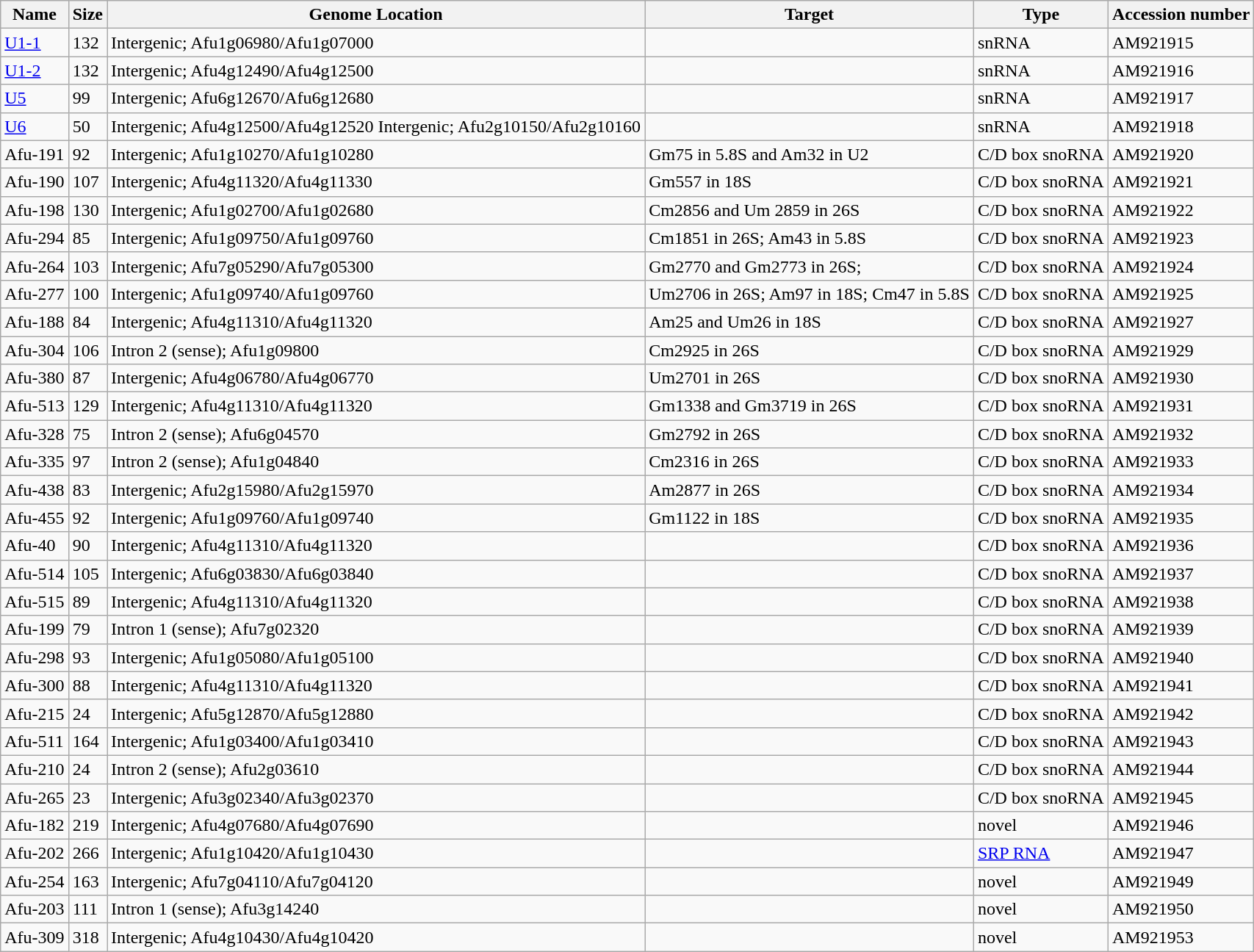<table class="wikitable">
<tr>
<th>Name</th>
<th>Size</th>
<th>Genome Location</th>
<th>Target</th>
<th>Type</th>
<th>Accession number</th>
</tr>
<tr>
<td><a href='#'>U1-1</a></td>
<td>132</td>
<td>Intergenic; Afu1g06980/Afu1g07000</td>
<td></td>
<td>snRNA</td>
<td>AM921915</td>
</tr>
<tr>
<td><a href='#'>U1-2</a></td>
<td>132</td>
<td>Intergenic; Afu4g12490/Afu4g12500</td>
<td></td>
<td>snRNA</td>
<td>AM921916</td>
</tr>
<tr>
<td><a href='#'>U5</a></td>
<td>99</td>
<td>Intergenic; Afu6g12670/Afu6g12680</td>
<td></td>
<td>snRNA</td>
<td>AM921917</td>
</tr>
<tr>
<td><a href='#'>U6</a></td>
<td>50</td>
<td>Intergenic; Afu4g12500/Afu4g12520 Intergenic; Afu2g10150/Afu2g10160</td>
<td></td>
<td>snRNA</td>
<td>AM921918</td>
</tr>
<tr>
<td>Afu-191</td>
<td>92</td>
<td>Intergenic; Afu1g10270/Afu1g10280</td>
<td>Gm75 in 5.8S and Am32 in U2</td>
<td>C/D box snoRNA</td>
<td>AM921920</td>
</tr>
<tr>
<td>Afu-190</td>
<td>107</td>
<td>Intergenic; Afu4g11320/Afu4g11330</td>
<td>Gm557 in 18S</td>
<td>C/D box snoRNA</td>
<td>AM921921</td>
</tr>
<tr>
<td>Afu-198</td>
<td>130</td>
<td>Intergenic; Afu1g02700/Afu1g02680</td>
<td>Cm2856 and Um 2859 in 26S</td>
<td>C/D box snoRNA</td>
<td>AM921922</td>
</tr>
<tr>
<td>Afu-294</td>
<td>85</td>
<td>Intergenic; Afu1g09750/Afu1g09760</td>
<td>Cm1851 in 26S; Am43 in 5.8S</td>
<td>C/D box snoRNA</td>
<td>AM921923</td>
</tr>
<tr>
<td>Afu-264</td>
<td>103</td>
<td>Intergenic; Afu7g05290/Afu7g05300</td>
<td>Gm2770 and Gm2773 in 26S;</td>
<td>C/D box snoRNA</td>
<td>AM921924</td>
</tr>
<tr>
<td>Afu-277</td>
<td>100</td>
<td>Intergenic; Afu1g09740/Afu1g09760</td>
<td>Um2706 in 26S; Am97 in 18S; Cm47 in 5.8S</td>
<td>C/D box snoRNA</td>
<td>AM921925</td>
</tr>
<tr>
<td>Afu-188</td>
<td>84</td>
<td>Intergenic; Afu4g11310/Afu4g11320</td>
<td>Am25 and Um26 in 18S</td>
<td>C/D box snoRNA</td>
<td>AM921927</td>
</tr>
<tr>
<td>Afu-304</td>
<td>106</td>
<td>Intron 2 (sense); Afu1g09800</td>
<td>Cm2925 in 26S</td>
<td>C/D box snoRNA</td>
<td>AM921929</td>
</tr>
<tr>
<td>Afu-380</td>
<td>87</td>
<td>Intergenic; Afu4g06780/Afu4g06770</td>
<td>Um2701 in 26S</td>
<td>C/D box snoRNA</td>
<td>AM921930</td>
</tr>
<tr>
<td>Afu-513</td>
<td>129</td>
<td>Intergenic; Afu4g11310/Afu4g11320</td>
<td>Gm1338 and Gm3719 in 26S</td>
<td>C/D box snoRNA</td>
<td>AM921931</td>
</tr>
<tr>
<td>Afu-328</td>
<td>75</td>
<td>Intron 2 (sense); Afu6g04570</td>
<td>Gm2792 in 26S</td>
<td>C/D box snoRNA</td>
<td>AM921932</td>
</tr>
<tr>
<td>Afu-335</td>
<td>97</td>
<td>Intron 2 (sense); Afu1g04840</td>
<td>Cm2316 in 26S</td>
<td>C/D box snoRNA</td>
<td>AM921933</td>
</tr>
<tr>
<td>Afu-438</td>
<td>83</td>
<td>Intergenic; Afu2g15980/Afu2g15970</td>
<td>Am2877 in 26S</td>
<td>C/D box snoRNA</td>
<td>AM921934</td>
</tr>
<tr>
<td>Afu-455</td>
<td>92</td>
<td>Intergenic; Afu1g09760/Afu1g09740</td>
<td>Gm1122 in 18S</td>
<td>C/D box snoRNA</td>
<td>AM921935</td>
</tr>
<tr>
<td>Afu-40</td>
<td>90</td>
<td>Intergenic; Afu4g11310/Afu4g11320</td>
<td></td>
<td>C/D box snoRNA</td>
<td>AM921936</td>
</tr>
<tr>
<td>Afu-514</td>
<td>105</td>
<td>Intergenic; Afu6g03830/Afu6g03840</td>
<td></td>
<td>C/D box snoRNA</td>
<td>AM921937</td>
</tr>
<tr>
<td>Afu-515</td>
<td>89</td>
<td>Intergenic; Afu4g11310/Afu4g11320</td>
<td></td>
<td>C/D box snoRNA</td>
<td>AM921938</td>
</tr>
<tr>
<td>Afu-199</td>
<td>79</td>
<td>Intron 1 (sense); Afu7g02320</td>
<td></td>
<td>C/D box snoRNA</td>
<td>AM921939</td>
</tr>
<tr>
<td>Afu-298</td>
<td>93</td>
<td>Intergenic; Afu1g05080/Afu1g05100</td>
<td></td>
<td>C/D box snoRNA</td>
<td>AM921940</td>
</tr>
<tr>
<td>Afu-300</td>
<td>88</td>
<td>Intergenic; Afu4g11310/Afu4g11320</td>
<td></td>
<td>C/D box snoRNA</td>
<td>AM921941</td>
</tr>
<tr>
<td>Afu-215</td>
<td>24</td>
<td>Intergenic; Afu5g12870/Afu5g12880</td>
<td></td>
<td>C/D box snoRNA</td>
<td>AM921942</td>
</tr>
<tr>
<td>Afu-511</td>
<td>164</td>
<td>Intergenic; Afu1g03400/Afu1g03410</td>
<td></td>
<td>C/D box snoRNA</td>
<td>AM921943</td>
</tr>
<tr>
<td>Afu-210</td>
<td>24</td>
<td>Intron 2 (sense); Afu2g03610</td>
<td></td>
<td>C/D box snoRNA</td>
<td>AM921944</td>
</tr>
<tr>
<td>Afu-265</td>
<td>23</td>
<td>Intergenic; Afu3g02340/Afu3g02370</td>
<td></td>
<td>C/D box snoRNA</td>
<td>AM921945</td>
</tr>
<tr>
<td>Afu-182</td>
<td>219</td>
<td>Intergenic; Afu4g07680/Afu4g07690</td>
<td></td>
<td>novel</td>
<td>AM921946</td>
</tr>
<tr>
<td>Afu-202</td>
<td>266</td>
<td>Intergenic; Afu1g10420/Afu1g10430</td>
<td></td>
<td><a href='#'>SRP RNA</a></td>
<td>AM921947</td>
</tr>
<tr>
<td>Afu-254</td>
<td>163</td>
<td>Intergenic; Afu7g04110/Afu7g04120</td>
<td></td>
<td>novel</td>
<td>AM921949</td>
</tr>
<tr>
<td>Afu-203</td>
<td>111</td>
<td>Intron 1 (sense); Afu3g14240</td>
<td></td>
<td>novel</td>
<td>AM921950</td>
</tr>
<tr>
<td>Afu-309</td>
<td>318</td>
<td>Intergenic; Afu4g10430/Afu4g10420</td>
<td></td>
<td>novel</td>
<td>AM921953</td>
</tr>
</table>
